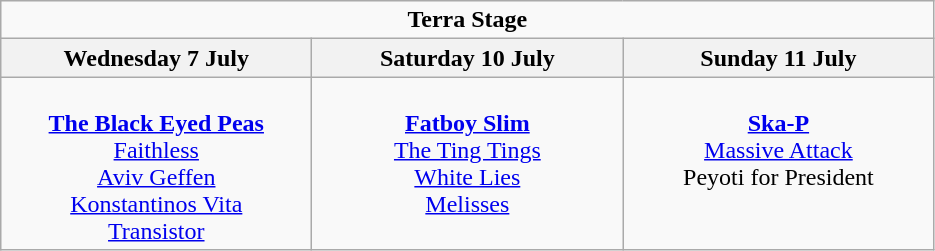<table class="wikitable">
<tr>
<td colspan="3" align="center"><strong>Terra Stage</strong></td>
</tr>
<tr>
<th>Wednesday 7 July</th>
<th>Saturday 10 July</th>
<th>Sunday 11 July</th>
</tr>
<tr>
<td valign="top" align="center" width=200><br><strong><a href='#'>The Black Eyed Peas</a></strong>
<br><a href='#'>Faithless</a>
<br><a href='#'>Aviv Geffen</a>
<br><a href='#'>Konstantinos Vita</a>
<br><a href='#'>Transistor</a></td>
<td valign="top" align="center" width=200><br><strong><a href='#'>Fatboy Slim</a></strong>
<br><a href='#'>The Ting Tings</a>
<br><a href='#'>White Lies</a>
<br><a href='#'>Melisses</a></td>
<td valign="top" align="center" width=200><br><strong><a href='#'>Ska-P</a></strong>
<br><a href='#'>Massive Attack</a>
<br>Peyoti for President</td>
</tr>
</table>
